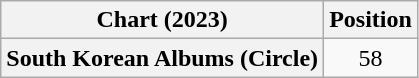<table class="wikitable plainrowheaders" style="text-align:center">
<tr>
<th scope="col">Chart (2023)</th>
<th scope="col">Position</th>
</tr>
<tr>
<th scope="row">South Korean Albums (Circle)</th>
<td>58</td>
</tr>
</table>
